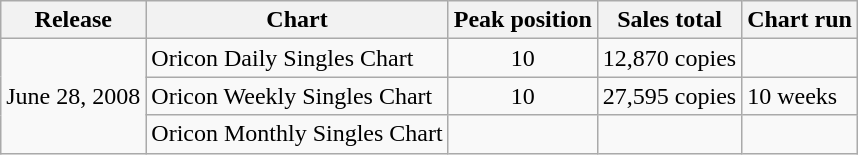<table class="wikitable">
<tr>
<th>Release</th>
<th>Chart</th>
<th>Peak position</th>
<th>Sales total</th>
<th>Chart run</th>
</tr>
<tr>
<td rowspan="4">June 28, 2008</td>
<td>Oricon Daily Singles Chart</td>
<td align="center">10</td>
<td>12,870 copies</td>
<td></td>
</tr>
<tr>
<td>Oricon Weekly Singles Chart</td>
<td align="center">10</td>
<td>27,595 copies</td>
<td>10 weeks</td>
</tr>
<tr>
<td>Oricon Monthly Singles Chart</td>
<td align="center"></td>
<td></td>
<td></td>
</tr>
</table>
